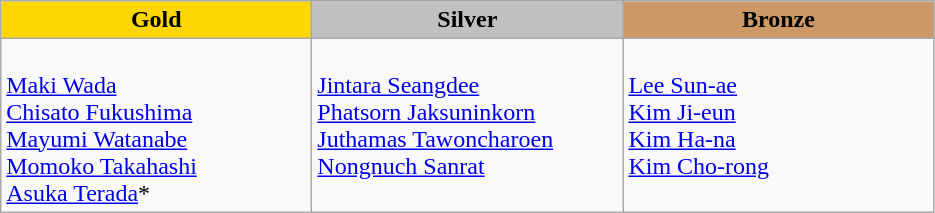<table class="wikitable" style="text-align:left">
<tr align="center">
<td width=200 bgcolor=gold><strong>Gold</strong></td>
<td width=200 bgcolor=silver><strong>Silver</strong></td>
<td width=200 bgcolor=CC9966><strong>Bronze</strong></td>
</tr>
<tr>
<td valign=top><em></em><br><a href='#'>Maki Wada</a><br><a href='#'>Chisato Fukushima</a><br><a href='#'>Mayumi Watanabe</a><br><a href='#'>Momoko Takahashi</a><br><a href='#'>Asuka Terada</a>*</td>
<td valign=top><em></em><br><a href='#'>Jintara Seangdee</a><br><a href='#'>Phatsorn Jaksuninkorn</a><br><a href='#'>Juthamas Tawoncharoen</a><br><a href='#'>Nongnuch Sanrat</a></td>
<td valign=top><em></em><br><a href='#'>Lee Sun-ae</a><br><a href='#'>Kim Ji-eun</a><br><a href='#'>Kim Ha-na</a><br><a href='#'>Kim Cho-rong</a></td>
</tr>
</table>
